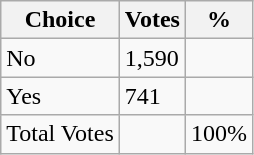<table class="wikitable">
<tr>
<th>Choice</th>
<th>Votes</th>
<th>%</th>
</tr>
<tr>
<td>No</td>
<td>1,590</td>
<td></td>
</tr>
<tr>
<td>Yes</td>
<td>741</td>
<td></td>
</tr>
<tr>
<td>Total Votes</td>
<td></td>
<td>100%</td>
</tr>
</table>
